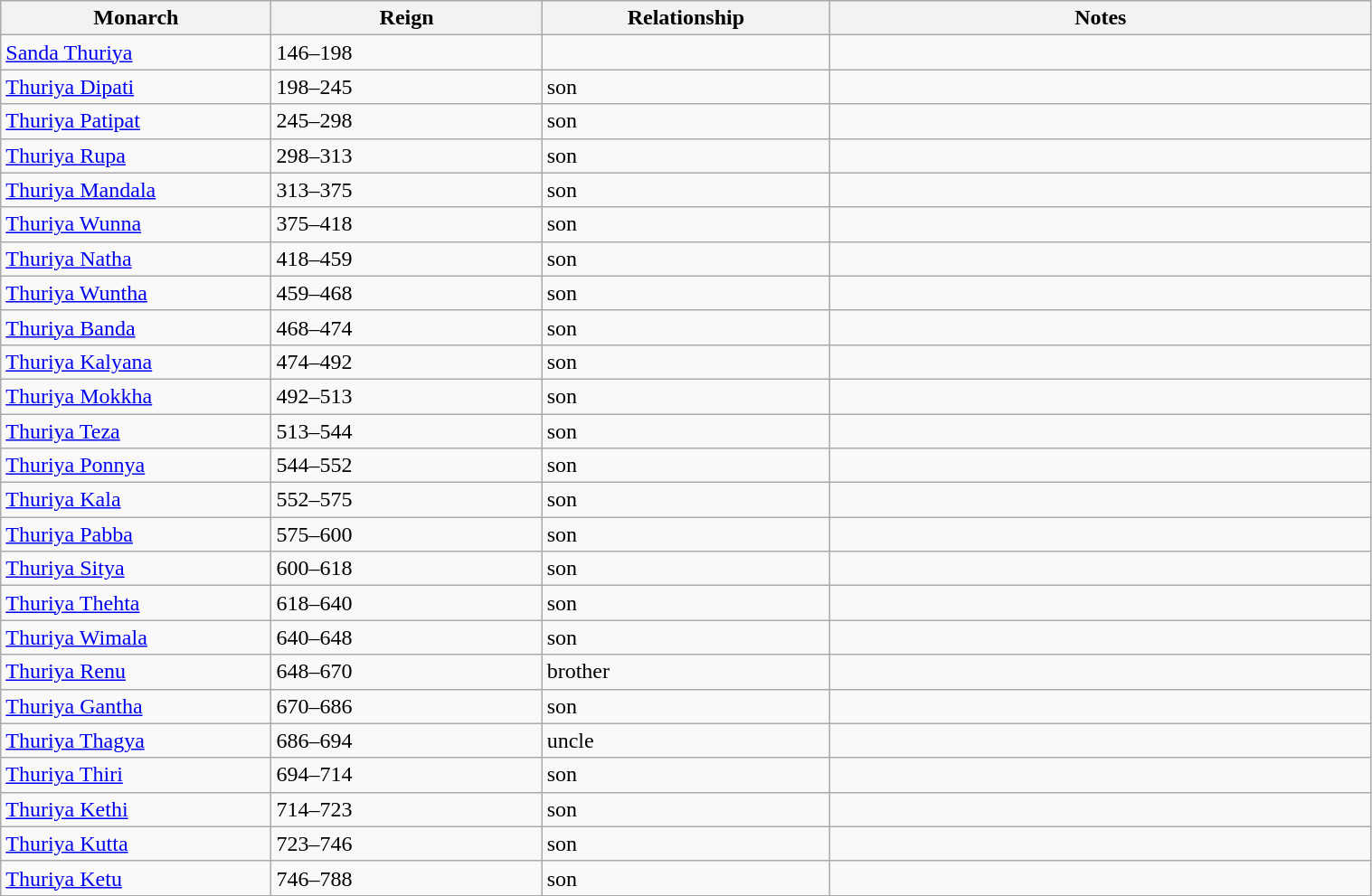<table width=80% class="wikitable">
<tr>
<th width=8%>Monarch</th>
<th width=8%>Reign</th>
<th width=8%>Relationship</th>
<th width=16%>Notes</th>
</tr>
<tr>
<td><a href='#'>Sanda Thuriya</a></td>
<td>146–198</td>
<td></td>
<td></td>
</tr>
<tr>
<td><a href='#'>Thuriya Dipati</a></td>
<td>198–245</td>
<td>son</td>
<td></td>
</tr>
<tr>
<td><a href='#'>Thuriya Patipat</a></td>
<td>245–298</td>
<td>son</td>
<td></td>
</tr>
<tr>
<td><a href='#'>Thuriya Rupa</a></td>
<td>298–313</td>
<td>son</td>
<td></td>
</tr>
<tr>
<td><a href='#'>Thuriya Mandala</a></td>
<td>313–375</td>
<td>son</td>
<td></td>
</tr>
<tr>
<td><a href='#'>Thuriya Wunna</a></td>
<td>375–418</td>
<td>son</td>
<td></td>
</tr>
<tr>
<td><a href='#'>Thuriya Natha</a></td>
<td>418–459</td>
<td>son</td>
<td></td>
</tr>
<tr>
<td><a href='#'>Thuriya Wuntha</a></td>
<td>459–468</td>
<td>son</td>
<td></td>
</tr>
<tr>
<td><a href='#'>Thuriya Banda</a></td>
<td>468–474</td>
<td>son</td>
<td></td>
</tr>
<tr>
<td><a href='#'>Thuriya Kalyana</a></td>
<td>474–492</td>
<td>son</td>
<td></td>
</tr>
<tr>
<td><a href='#'>Thuriya Mokkha</a></td>
<td>492–513</td>
<td>son</td>
<td></td>
</tr>
<tr>
<td><a href='#'>Thuriya Teza</a></td>
<td>513–544</td>
<td>son</td>
<td></td>
</tr>
<tr>
<td><a href='#'>Thuriya Ponnya</a></td>
<td>544–552</td>
<td>son</td>
<td></td>
</tr>
<tr>
<td><a href='#'>Thuriya Kala</a></td>
<td>552–575</td>
<td>son</td>
<td></td>
</tr>
<tr>
<td><a href='#'>Thuriya Pabba</a></td>
<td>575–600</td>
<td>son</td>
<td></td>
</tr>
<tr>
<td><a href='#'>Thuriya Sitya</a></td>
<td>600–618</td>
<td>son</td>
<td></td>
</tr>
<tr>
<td><a href='#'>Thuriya Thehta</a></td>
<td>618–640</td>
<td>son</td>
<td></td>
</tr>
<tr>
<td><a href='#'>Thuriya Wimala</a></td>
<td>640–648</td>
<td>son</td>
<td></td>
</tr>
<tr>
<td><a href='#'>Thuriya Renu</a></td>
<td>648–670</td>
<td>brother</td>
<td></td>
</tr>
<tr>
<td><a href='#'>Thuriya Gantha</a></td>
<td>670–686</td>
<td>son</td>
<td></td>
</tr>
<tr>
<td><a href='#'>Thuriya Thagya</a></td>
<td>686–694</td>
<td>uncle</td>
<td></td>
</tr>
<tr>
<td><a href='#'>Thuriya Thiri</a></td>
<td>694–714</td>
<td>son</td>
<td></td>
</tr>
<tr>
<td><a href='#'>Thuriya Kethi</a></td>
<td>714–723</td>
<td>son</td>
<td></td>
</tr>
<tr>
<td><a href='#'>Thuriya Kutta</a></td>
<td>723–746</td>
<td>son</td>
<td></td>
</tr>
<tr>
<td><a href='#'>Thuriya Ketu</a></td>
<td>746–788</td>
<td>son</td>
<td></td>
</tr>
</table>
